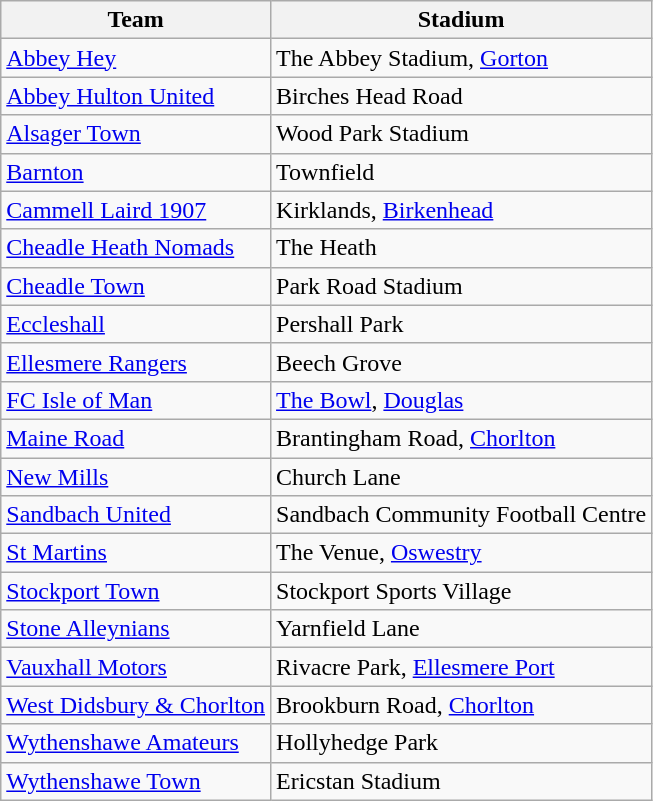<table class="wikitable">
<tr>
<th>Team</th>
<th>Stadium</th>
</tr>
<tr>
<td><a href='#'>Abbey Hey</a></td>
<td>The Abbey Stadium, <a href='#'>Gorton</a></td>
</tr>
<tr>
<td><a href='#'>Abbey Hulton United</a></td>
<td>Birches Head Road</td>
</tr>
<tr>
<td><a href='#'>Alsager Town</a></td>
<td>Wood Park Stadium</td>
</tr>
<tr>
<td><a href='#'>Barnton</a></td>
<td>Townfield</td>
</tr>
<tr>
<td><a href='#'>Cammell Laird 1907</a></td>
<td>Kirklands, <a href='#'>Birkenhead</a></td>
</tr>
<tr>
<td><a href='#'>Cheadle Heath Nomads</a></td>
<td>The Heath</td>
</tr>
<tr>
<td><a href='#'>Cheadle Town</a></td>
<td>Park Road Stadium</td>
</tr>
<tr>
<td><a href='#'>Eccleshall</a></td>
<td>Pershall Park</td>
</tr>
<tr>
<td><a href='#'>Ellesmere Rangers</a></td>
<td>Beech Grove</td>
</tr>
<tr>
<td><a href='#'>FC Isle of Man</a></td>
<td><a href='#'>The Bowl</a>, <a href='#'>Douglas</a></td>
</tr>
<tr>
<td><a href='#'>Maine Road</a></td>
<td>Brantingham Road, <a href='#'>Chorlton</a></td>
</tr>
<tr>
<td><a href='#'>New Mills</a></td>
<td>Church Lane</td>
</tr>
<tr>
<td><a href='#'>Sandbach United</a></td>
<td>Sandbach Community Football Centre</td>
</tr>
<tr>
<td><a href='#'>St Martins</a></td>
<td>The Venue, <a href='#'>Oswestry</a></td>
</tr>
<tr>
<td><a href='#'>Stockport Town</a></td>
<td>Stockport Sports Village</td>
</tr>
<tr>
<td><a href='#'>Stone Alleynians</a></td>
<td>Yarnfield Lane</td>
</tr>
<tr>
<td><a href='#'>Vauxhall Motors</a></td>
<td>Rivacre Park, <a href='#'>Ellesmere Port</a></td>
</tr>
<tr>
<td><a href='#'>West Didsbury & Chorlton</a></td>
<td>Brookburn Road, <a href='#'>Chorlton</a></td>
</tr>
<tr>
<td><a href='#'>Wythenshawe Amateurs</a></td>
<td>Hollyhedge Park</td>
</tr>
<tr>
<td><a href='#'>Wythenshawe Town</a></td>
<td>Ericstan Stadium</td>
</tr>
</table>
